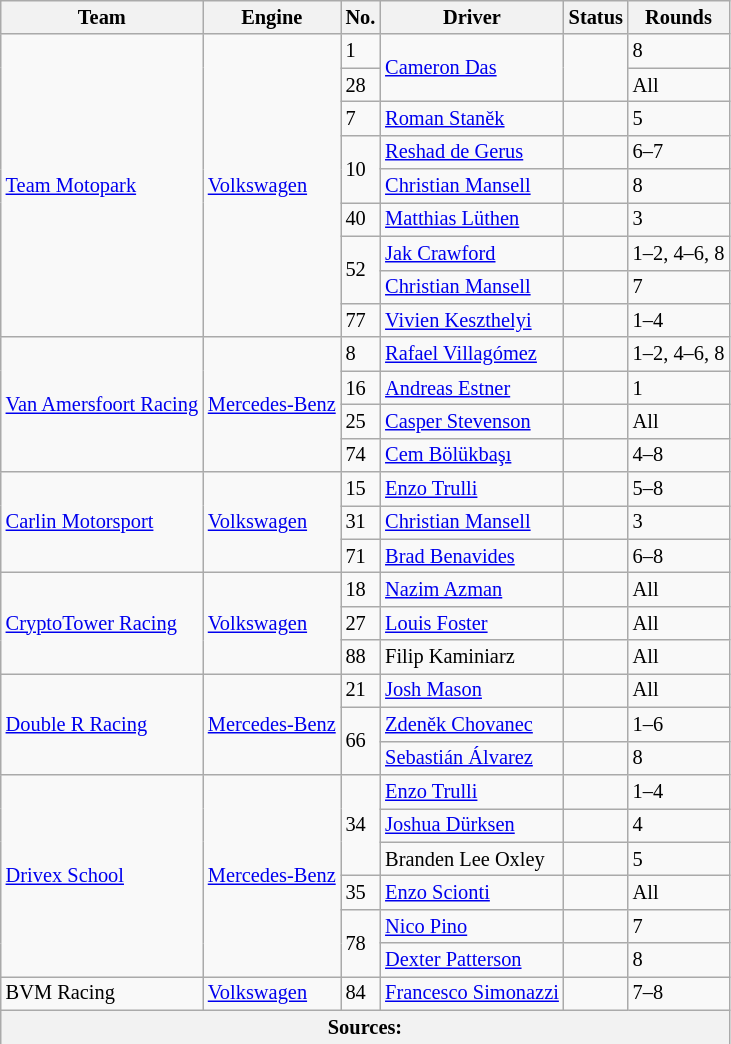<table class="wikitable" style="font-size: 85%;">
<tr>
<th>Team</th>
<th>Engine</th>
<th>No.</th>
<th>Driver</th>
<th>Status</th>
<th>Rounds</th>
</tr>
<tr>
<td rowspan="9"> <a href='#'>Team Motopark</a></td>
<td rowspan="9"><a href='#'>Volkswagen</a></td>
<td>1</td>
<td rowspan="2"> <a href='#'>Cameron Das</a></td>
<td rowspan="2"></td>
<td>8</td>
</tr>
<tr>
<td>28</td>
<td>All</td>
</tr>
<tr>
<td>7</td>
<td> <a href='#'>Roman Staněk</a></td>
<td></td>
<td>5</td>
</tr>
<tr>
<td rowspan=2>10</td>
<td> <a href='#'>Reshad de Gerus</a></td>
<td></td>
<td>6–7</td>
</tr>
<tr>
<td> <a href='#'>Christian Mansell</a></td>
<td align=center></td>
<td>8</td>
</tr>
<tr>
<td>40</td>
<td> <a href='#'>Matthias Lüthen</a></td>
<td></td>
<td>3</td>
</tr>
<tr>
<td rowspan="2">52</td>
<td> <a href='#'>Jak Crawford</a></td>
<td align=center></td>
<td nowrap>1–2, 4–6, 8</td>
</tr>
<tr>
<td> <a href='#'>Christian Mansell</a></td>
<td align=center></td>
<td>7</td>
</tr>
<tr>
<td>77</td>
<td> <a href='#'>Vivien Keszthelyi</a></td>
<td></td>
<td>1–4</td>
</tr>
<tr>
<td rowspan="4" nowrap> <a href='#'>Van Amersfoort Racing</a></td>
<td rowspan="4" nowrap><a href='#'>Mercedes-Benz</a></td>
<td>8</td>
<td> <a href='#'>Rafael Villagómez</a></td>
<td></td>
<td>1–2, 4–6, 8</td>
</tr>
<tr>
<td>16</td>
<td> <a href='#'>Andreas Estner</a></td>
<td></td>
<td>1</td>
</tr>
<tr>
<td>25</td>
<td> <a href='#'>Casper Stevenson</a></td>
<td align=center></td>
<td>All</td>
</tr>
<tr>
<td>74</td>
<td> <a href='#'>Cem Bölükbaşı</a></td>
<td></td>
<td>4–8</td>
</tr>
<tr>
<td rowspan="3"> <a href='#'>Carlin Motorsport</a></td>
<td rowspan="3"><a href='#'>Volkswagen</a></td>
<td>15</td>
<td> <a href='#'>Enzo Trulli</a></td>
<td align=center></td>
<td>5–8</td>
</tr>
<tr>
<td>31</td>
<td> <a href='#'>Christian Mansell</a></td>
<td align=center></td>
<td>3</td>
</tr>
<tr>
<td>71</td>
<td> <a href='#'>Brad Benavides</a></td>
<td></td>
<td>6–8</td>
</tr>
<tr>
<td rowspan=3> <a href='#'>CryptoTower Racing</a></td>
<td rowspan=3><a href='#'>Volkswagen</a></td>
<td>18</td>
<td> <a href='#'>Nazim Azman</a></td>
<td></td>
<td>All</td>
</tr>
<tr>
<td>27</td>
<td> <a href='#'>Louis Foster</a></td>
<td></td>
<td>All</td>
</tr>
<tr>
<td>88</td>
<td> Filip Kaminiarz</td>
<td></td>
<td>All</td>
</tr>
<tr>
<td rowspan="3"> <a href='#'>Double R Racing</a></td>
<td rowspan="3"><a href='#'>Mercedes-Benz</a></td>
<td>21</td>
<td> <a href='#'>Josh Mason</a></td>
<td></td>
<td>All</td>
</tr>
<tr>
<td rowspan=2>66</td>
<td> <a href='#'>Zdeněk Chovanec</a></td>
<td align=center></td>
<td>1–6</td>
</tr>
<tr>
<td> <a href='#'>Sebastián Álvarez</a></td>
<td align=center></td>
<td>8</td>
</tr>
<tr>
<td rowspan="6"> <a href='#'>Drivex School</a></td>
<td rowspan="6"><a href='#'>Mercedes-Benz</a></td>
<td rowspan="3">34</td>
<td> <a href='#'>Enzo Trulli</a></td>
<td align=center></td>
<td>1–4</td>
</tr>
<tr>
<td> <a href='#'>Joshua Dürksen</a></td>
<td align=center></td>
<td>4</td>
</tr>
<tr>
<td> Branden Lee Oxley</td>
<td align=center></td>
<td>5</td>
</tr>
<tr>
<td>35</td>
<td> <a href='#'>Enzo Scionti</a></td>
<td align=center></td>
<td>All</td>
</tr>
<tr>
<td rowspan=2>78</td>
<td> <a href='#'>Nico Pino</a></td>
<td align=center></td>
<td>7</td>
</tr>
<tr>
<td> <a href='#'>Dexter Patterson</a></td>
<td align=center></td>
<td>8</td>
</tr>
<tr>
<td> BVM Racing</td>
<td><a href='#'>Volkswagen</a></td>
<td>84</td>
<td nowrap> <a href='#'>Francesco Simonazzi</a></td>
<td align=center></td>
<td>7–8</td>
</tr>
<tr>
<th colspan=6>Sources:</th>
</tr>
</table>
